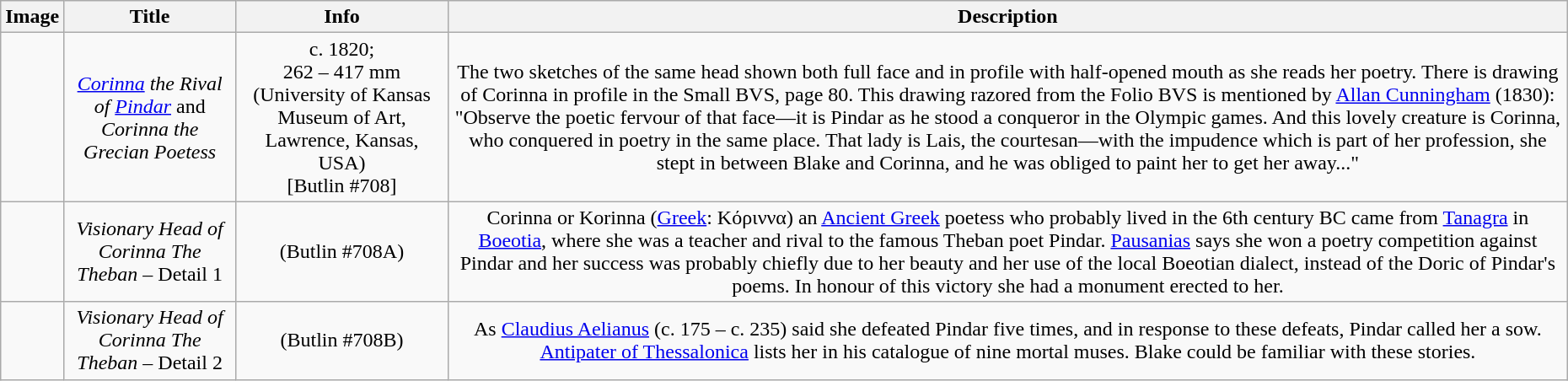<table class="wikitable" style="margin-left:0.5em; text-align:center">
<tr>
<th>Image</th>
<th>Title</th>
<th>Info</th>
<th>Description</th>
</tr>
<tr>
<td></td>
<td><em><a href='#'>Corinna</a> the Rival of <a href='#'>Pindar</a></em> and  <em>Corinna the Grecian Poetess</em></td>
<td>c. 1820; <br> 262 – 417 mm (University of Kansas Museum of Art, Lawrence, Kansas, USA)   <br> [Butlin #708]</td>
<td>The two sketches of the same head shown both full face and in profile with half-opened mouth as she reads her poetry. There is drawing of Corinna in profile in the Small BVS, page 80. This drawing razored from the Folio BVS is mentioned by <a href='#'>Allan Cunningham</a>  (1830):   "Observe the poetic fervour of that face—it is Pindar as he stood a conqueror in the Olympic games. And this lovely creature is Corinna, who conquered in poetry in the same place. That lady is Lais, the courtesan—with the impudence which is part of her profession, she stept in between Blake and Corinna, and he was obliged to paint her to get her away..."</td>
</tr>
<tr>
<td></td>
<td><em>Visionary Head of Corinna The Theban</em> – Detail 1</td>
<td>(Butlin #708A)</td>
<td>Corinna or Korinna (<a href='#'>Greek</a>: Κόριννα) an <a href='#'>Ancient Greek</a> poetess who probably lived in the 6th century BC came from <a href='#'>Tanagra</a> in <a href='#'>Boeotia</a>, where she was a teacher and rival to the famous Theban poet Pindar.  <a href='#'>Pausanias</a> says she won a poetry competition against Pindar and her success was probably chiefly due to her beauty and her use of the local Boeotian dialect, instead of the Doric of Pindar's poems. In honour of this victory she had a monument erected to her.</td>
</tr>
<tr>
<td></td>
<td><em>Visionary Head of Corinna The Theban</em> – Detail 2</td>
<td>(Butlin #708B)</td>
<td>As <a href='#'>Claudius Aelianus</a> (c. 175 – c. 235)  said she defeated Pindar five times, and in response to these defeats, Pindar called her a sow. <a href='#'>Antipater of Thessalonica</a> lists her in his catalogue of nine mortal muses. Blake could be familiar with these stories.</td>
</tr>
</table>
